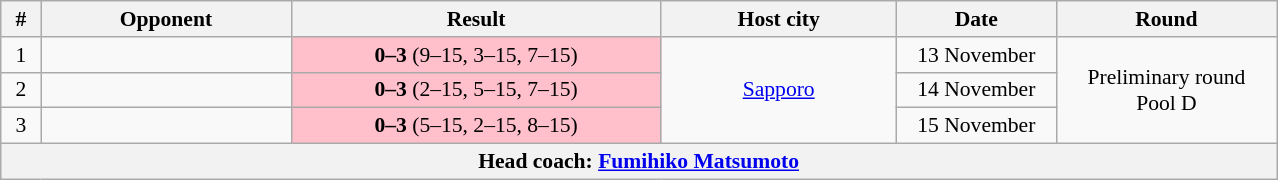<table class="wikitable" style="text-align: center;font-size:90%;">
<tr>
<th width=20>#</th>
<th width=160>Opponent</th>
<th width=240>Result</th>
<th width=150>Host city</th>
<th width=100>Date</th>
<th width=140>Round</th>
</tr>
<tr>
<td>1</td>
<td align=left></td>
<td bgcolor=pink><strong>0–3</strong> (9–15, 3–15, 7–15)</td>
<td rowspan=3> <a href='#'>Sapporo</a></td>
<td>13 November</td>
<td rowspan=3>Preliminary round<br>Pool D</td>
</tr>
<tr>
<td>2</td>
<td align=left></td>
<td bgcolor=pink><strong>0–3</strong> (2–15, 5–15, 7–15)</td>
<td>14 November</td>
</tr>
<tr>
<td>3</td>
<td align=left></td>
<td bgcolor=pink><strong>0–3</strong> (5–15, 2–15, 8–15)</td>
<td>15 November</td>
</tr>
<tr>
<th colspan=6>Head coach:  <a href='#'>Fumihiko Matsumoto</a></th>
</tr>
</table>
